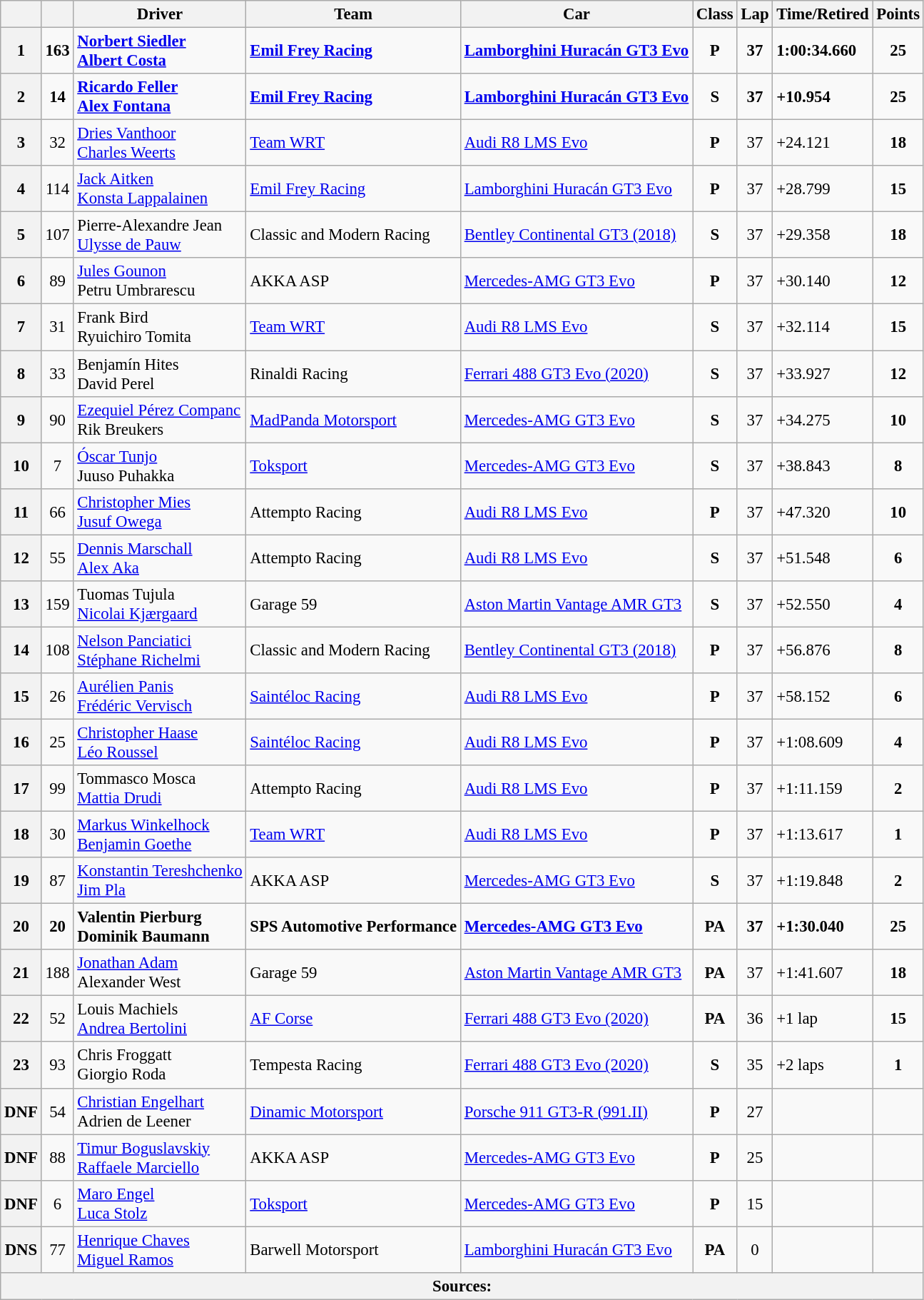<table class="wikitable sortable" style="font-size: 95%">
<tr>
<th></th>
<th></th>
<th>Driver</th>
<th>Team</th>
<th>Car</th>
<th>Class</th>
<th>Lap</th>
<th>Time/Retired</th>
<th>Points</th>
</tr>
<tr style="font-weight:bold">
<th>1</th>
<td align=center>163</td>
<td> <a href='#'>Norbert Siedler</a><br> <a href='#'>Albert Costa</a></td>
<td> <a href='#'>Emil Frey Racing</a></td>
<td><a href='#'>Lamborghini Huracán GT3 Evo</a></td>
<td align=center><strong><span>P</span></strong></td>
<td align=center>37</td>
<td>1:00:34.660</td>
<td align=center><strong>25</strong></td>
</tr>
<tr style="font-weight:bold">
<th>2</th>
<td align=center>14</td>
<td> <a href='#'>Ricardo Feller</a><br> <a href='#'>Alex Fontana</a></td>
<td> <a href='#'>Emil Frey Racing</a></td>
<td><a href='#'>Lamborghini Huracán GT3 Evo</a></td>
<td align=center><strong><span>S</span></strong></td>
<td align=center>37</td>
<td>+10.954</td>
<td align=center><strong>25</strong></td>
</tr>
<tr>
<th>3</th>
<td align=center>32</td>
<td> <a href='#'>Dries Vanthoor</a><br> <a href='#'>Charles Weerts</a></td>
<td> <a href='#'>Team WRT</a></td>
<td><a href='#'>Audi R8 LMS Evo</a></td>
<td align=center><strong><span>P</span></strong></td>
<td align=center>37</td>
<td>+24.121</td>
<td align=center><strong>18</strong></td>
</tr>
<tr>
<th>4</th>
<td align=center>114</td>
<td> <a href='#'>Jack Aitken</a><br> <a href='#'>Konsta Lappalainen</a></td>
<td> <a href='#'>Emil Frey Racing</a></td>
<td><a href='#'>Lamborghini Huracán GT3 Evo</a></td>
<td align=center><strong><span>P</span></strong></td>
<td align=center>37</td>
<td>+28.799</td>
<td align=center><strong>15</strong></td>
</tr>
<tr>
<th>5</th>
<td align=center>107</td>
<td> Pierre-Alexandre Jean<br> <a href='#'>Ulysse de Pauw</a></td>
<td> Classic and Modern Racing</td>
<td><a href='#'>Bentley Continental GT3 (2018)</a></td>
<td align=center><strong><span>S</span></strong></td>
<td align=center>37</td>
<td>+29.358</td>
<td align=center><strong>18</strong></td>
</tr>
<tr>
<th>6</th>
<td align=center>89</td>
<td> <a href='#'>Jules Gounon</a><br> Petru Umbrarescu</td>
<td> AKKA ASP</td>
<td><a href='#'>Mercedes-AMG GT3 Evo</a></td>
<td align=center><strong><span>P</span></strong></td>
<td align=center>37</td>
<td>+30.140</td>
<td align=center><strong>12</strong></td>
</tr>
<tr>
<th>7</th>
<td align=center>31</td>
<td> Frank Bird<br> Ryuichiro Tomita</td>
<td> <a href='#'>Team WRT</a></td>
<td><a href='#'>Audi R8 LMS Evo</a></td>
<td align=center><strong><span>S</span></strong></td>
<td align=center>37</td>
<td>+32.114</td>
<td align=center><strong>15</strong></td>
</tr>
<tr>
<th>8</th>
<td align=center>33</td>
<td> Benjamín Hites<br> David Perel</td>
<td> Rinaldi Racing</td>
<td><a href='#'>Ferrari 488 GT3 Evo (2020)</a></td>
<td align=center><strong><span>S</span></strong></td>
<td align=center>37</td>
<td>+33.927</td>
<td align=center><strong>12</strong></td>
</tr>
<tr>
<th>9</th>
<td align=center>90</td>
<td> <a href='#'>Ezequiel Pérez Companc</a><br> Rik Breukers</td>
<td> <a href='#'>MadPanda Motorsport</a></td>
<td><a href='#'>Mercedes-AMG GT3 Evo</a></td>
<td align=center><strong><span>S</span></strong></td>
<td align=center>37</td>
<td>+34.275</td>
<td align=center><strong>10</strong></td>
</tr>
<tr>
<th>10</th>
<td align=center>7</td>
<td> <a href='#'>Óscar Tunjo</a><br> Juuso Puhakka</td>
<td> <a href='#'>Toksport</a></td>
<td><a href='#'>Mercedes-AMG GT3 Evo</a></td>
<td align=center><strong><span>S</span></strong></td>
<td align=center>37</td>
<td>+38.843</td>
<td align=center><strong>8</strong></td>
</tr>
<tr>
<th>11</th>
<td align=center>66</td>
<td> <a href='#'>Christopher Mies</a><br> <a href='#'>Jusuf Owega</a></td>
<td> Attempto Racing</td>
<td><a href='#'>Audi R8 LMS Evo</a></td>
<td align=center><strong><span>P</span></strong></td>
<td align=center>37</td>
<td>+47.320</td>
<td align=center><strong>10</strong></td>
</tr>
<tr>
<th>12</th>
<td align=center>55</td>
<td> <a href='#'>Dennis Marschall</a><br> <a href='#'>Alex Aka</a></td>
<td> Attempto Racing</td>
<td><a href='#'>Audi R8 LMS Evo</a></td>
<td align=center><strong><span>S</span></strong></td>
<td align=center>37</td>
<td>+51.548</td>
<td align=center><strong>6</strong></td>
</tr>
<tr>
<th>13</th>
<td align=center>159</td>
<td> Tuomas Tujula<br> <a href='#'>Nicolai Kjærgaard</a></td>
<td> Garage 59</td>
<td><a href='#'>Aston Martin Vantage AMR GT3</a></td>
<td align=center><strong><span>S</span></strong></td>
<td align=center>37</td>
<td>+52.550</td>
<td align=center><strong>4</strong></td>
</tr>
<tr>
<th>14</th>
<td align=center>108</td>
<td> <a href='#'>Nelson Panciatici</a><br> <a href='#'>Stéphane Richelmi</a></td>
<td> Classic and Modern Racing</td>
<td><a href='#'>Bentley Continental GT3 (2018)</a></td>
<td align=center><strong><span>P</span></strong></td>
<td align=center>37</td>
<td>+56.876</td>
<td align=center><strong>8</strong></td>
</tr>
<tr>
<th>15</th>
<td align=center>26</td>
<td> <a href='#'>Aurélien Panis</a><br> <a href='#'>Frédéric Vervisch</a></td>
<td> <a href='#'>Saintéloc Racing</a></td>
<td><a href='#'>Audi R8 LMS Evo</a></td>
<td align=center><strong><span>P</span></strong></td>
<td align=center>37</td>
<td>+58.152</td>
<td align=center><strong>6</strong></td>
</tr>
<tr>
<th>16</th>
<td align=center>25</td>
<td> <a href='#'>Christopher Haase</a><br> <a href='#'>Léo Roussel</a></td>
<td> <a href='#'>Saintéloc Racing</a></td>
<td><a href='#'>Audi R8 LMS Evo</a></td>
<td align=center><strong><span>P</span></strong></td>
<td align=center>37</td>
<td>+1:08.609</td>
<td align=center><strong>4</strong></td>
</tr>
<tr>
<th>17</th>
<td align=center>99</td>
<td> Tommasco Mosca<br> <a href='#'>Mattia Drudi</a></td>
<td> Attempto Racing</td>
<td><a href='#'>Audi R8 LMS Evo</a></td>
<td align=center><strong><span>P</span></strong></td>
<td align=center>37</td>
<td>+1:11.159</td>
<td align=center><strong>2</strong></td>
</tr>
<tr>
<th>18</th>
<td align=center>30</td>
<td> <a href='#'>Markus Winkelhock</a><br> <a href='#'>Benjamin Goethe</a></td>
<td> <a href='#'>Team WRT</a></td>
<td><a href='#'>Audi R8 LMS Evo</a></td>
<td align=center><strong><span>P</span></strong></td>
<td align=center>37</td>
<td>+1:13.617</td>
<td align=center><strong>1</strong></td>
</tr>
<tr>
<th>19</th>
<td align=center>87</td>
<td> <a href='#'>Konstantin Tereshchenko</a><br> <a href='#'>Jim Pla</a></td>
<td> AKKA ASP</td>
<td><a href='#'>Mercedes-AMG GT3 Evo</a></td>
<td align=center><strong><span>S</span></strong></td>
<td align=center>37</td>
<td>+1:19.848</td>
<td align=center><strong>2</strong></td>
</tr>
<tr style="font-weight:bold">
<th>20</th>
<td align=center>20</td>
<td> Valentin Pierburg<br> Dominik Baumann</td>
<td> SPS Automotive Performance</td>
<td><a href='#'>Mercedes-AMG GT3 Evo</a></td>
<td align=center><strong><span>PA</span></strong></td>
<td align=center>37</td>
<td>+1:30.040</td>
<td align=center><strong>25</strong></td>
</tr>
<tr>
<th>21</th>
<td align=center>188</td>
<td> <a href='#'>Jonathan Adam</a><br> Alexander West</td>
<td> Garage 59</td>
<td><a href='#'>Aston Martin Vantage AMR GT3</a></td>
<td align=center><strong><span>PA</span></strong></td>
<td align=center>37</td>
<td>+1:41.607</td>
<td align=center><strong>18</strong></td>
</tr>
<tr>
<th>22</th>
<td align=center>52</td>
<td> Louis Machiels<br> <a href='#'>Andrea Bertolini</a></td>
<td> <a href='#'>AF Corse</a></td>
<td><a href='#'>Ferrari 488 GT3 Evo (2020)</a></td>
<td align=center><strong><span>PA</span></strong></td>
<td align=center>36</td>
<td>+1 lap</td>
<td align=center><strong>15</strong></td>
</tr>
<tr>
<th>23</th>
<td align=center>93</td>
<td> Chris Froggatt<br> Giorgio Roda</td>
<td> Tempesta Racing</td>
<td><a href='#'>Ferrari 488 GT3 Evo (2020)</a></td>
<td align=center><strong><span>S</span></strong></td>
<td align=center>35</td>
<td>+2 laps</td>
<td align=center><strong>1</strong></td>
</tr>
<tr>
<th>DNF</th>
<td align=center>54</td>
<td> <a href='#'>Christian Engelhart</a><br> Adrien de Leener</td>
<td> <a href='#'>Dinamic Motorsport</a></td>
<td><a href='#'>Porsche 911 GT3-R (991.II)</a></td>
<td align=center><strong><span>P</span></strong></td>
<td align=center>27</td>
<td></td>
<td align=center></td>
</tr>
<tr>
<th>DNF</th>
<td align=center>88</td>
<td> <a href='#'>Timur Boguslavskiy</a><br> <a href='#'>Raffaele Marciello</a></td>
<td> AKKA ASP</td>
<td><a href='#'>Mercedes-AMG GT3 Evo</a></td>
<td align=center><strong><span>P</span></strong></td>
<td align=center>25</td>
<td></td>
<td align=center></td>
</tr>
<tr>
<th>DNF</th>
<td align=center>6</td>
<td> <a href='#'>Maro Engel</a><br> <a href='#'>Luca Stolz</a></td>
<td> <a href='#'>Toksport</a></td>
<td><a href='#'>Mercedes-AMG GT3 Evo</a></td>
<td align=center><strong><span>P</span></strong></td>
<td align=center>15</td>
<td></td>
<td align=center></td>
</tr>
<tr>
<th>DNS</th>
<td align=center>77</td>
<td> <a href='#'>Henrique Chaves</a><br> <a href='#'>Miguel Ramos</a></td>
<td> Barwell Motorsport</td>
<td><a href='#'>Lamborghini Huracán GT3 Evo</a></td>
<td align=center><strong><span>PA</span></strong></td>
<td align=center>0</td>
<td></td>
<td align=center></td>
</tr>
<tr>
<th colspan=9>Sources:</th>
</tr>
</table>
